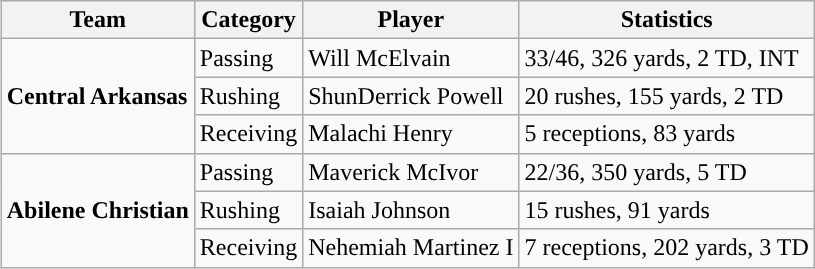<table class="wikitable" style="float: right;">
<tr>
<th>Team</th>
<th>Category</th>
<th>Player</th>
<th>Statistics</th>
</tr>
<tr>
<td rowspan=3><strong>Central Arkansas</strong></td>
<td>Passing</td>
<td>Will McElvain</td>
<td>33/46, 326 yards, 2 TD, INT</td>
</tr>
<tr>
<td>Rushing</td>
<td>ShunDerrick Powell</td>
<td>20 rushes, 155 yards, 2 TD</td>
</tr>
<tr>
<td>Receiving</td>
<td>Malachi Henry</td>
<td>5 receptions, 83 yards</td>
</tr>
<tr>
<td rowspan=3><strong>Abilene Christian</strong></td>
<td>Passing</td>
<td>Maverick McIvor</td>
<td>22/36, 350 yards, 5 TD</td>
</tr>
<tr>
<td>Rushing</td>
<td>Isaiah Johnson</td>
<td>15 rushes, 91 yards</td>
</tr>
<tr>
<td>Receiving</td>
<td>Nehemiah Martinez I</td>
<td>7 receptions, 202 yards, 3 TD</td>
</tr>
</table>
